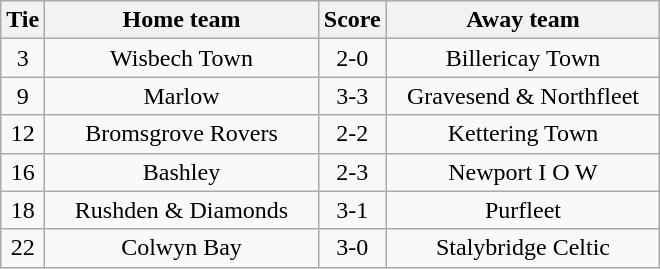<table class="wikitable" style="text-align:center;">
<tr>
<th width=20>Tie</th>
<th width=175>Home team</th>
<th width=20>Score</th>
<th width=175>Away team</th>
</tr>
<tr>
<td>3</td>
<td>Wisbech Town</td>
<td>2-0</td>
<td>Billericay Town</td>
</tr>
<tr>
<td>9</td>
<td>Marlow</td>
<td>3-3</td>
<td>Gravesend & Northfleet</td>
</tr>
<tr>
<td>12</td>
<td>Bromsgrove Rovers</td>
<td>2-2</td>
<td>Kettering Town</td>
</tr>
<tr>
<td>16</td>
<td>Bashley</td>
<td>2-3</td>
<td>Newport I O W</td>
</tr>
<tr>
<td>18</td>
<td>Rushden & Diamonds</td>
<td>3-1</td>
<td>Purfleet</td>
</tr>
<tr>
<td>22</td>
<td>Colwyn Bay</td>
<td>3-0</td>
<td>Stalybridge Celtic</td>
</tr>
</table>
